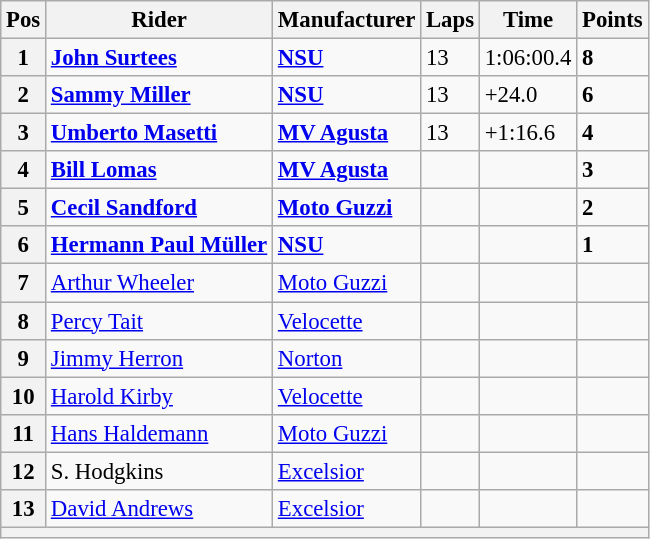<table class="wikitable" style="font-size: 95%;">
<tr>
<th>Pos</th>
<th>Rider</th>
<th>Manufacturer</th>
<th>Laps</th>
<th>Time</th>
<th>Points</th>
</tr>
<tr>
<th>1</th>
<td> <strong><a href='#'>John Surtees</a></strong></td>
<td><strong><a href='#'>NSU</a></strong></td>
<td>13</td>
<td>1:06:00.4</td>
<td><strong>8</strong></td>
</tr>
<tr>
<th>2</th>
<td> <strong><a href='#'>Sammy Miller</a></strong></td>
<td><strong><a href='#'>NSU</a></strong></td>
<td>13</td>
<td>+24.0</td>
<td><strong>6</strong></td>
</tr>
<tr>
<th>3</th>
<td> <strong><a href='#'>Umberto Masetti</a></strong></td>
<td><strong><a href='#'>MV Agusta</a></strong></td>
<td>13</td>
<td>+1:16.6</td>
<td><strong>4</strong></td>
</tr>
<tr>
<th>4</th>
<td> <strong><a href='#'>Bill Lomas</a></strong></td>
<td><strong><a href='#'>MV Agusta</a></strong></td>
<td></td>
<td></td>
<td><strong>3</strong></td>
</tr>
<tr>
<th>5</th>
<td> <strong><a href='#'>Cecil Sandford</a></strong></td>
<td><strong><a href='#'>Moto Guzzi</a></strong></td>
<td></td>
<td></td>
<td><strong>2</strong></td>
</tr>
<tr>
<th>6</th>
<td> <strong><a href='#'>Hermann Paul Müller</a></strong></td>
<td><strong><a href='#'>NSU</a></strong></td>
<td></td>
<td></td>
<td><strong>1</strong></td>
</tr>
<tr>
<th>7</th>
<td> <a href='#'>Arthur Wheeler</a></td>
<td><a href='#'>Moto Guzzi</a></td>
<td></td>
<td></td>
<td></td>
</tr>
<tr>
<th>8</th>
<td> <a href='#'>Percy Tait</a></td>
<td><a href='#'>Velocette</a></td>
<td></td>
<td></td>
<td></td>
</tr>
<tr>
<th>9</th>
<td> <a href='#'>Jimmy Herron</a></td>
<td><a href='#'>Norton</a></td>
<td></td>
<td></td>
<td></td>
</tr>
<tr>
<th>10</th>
<td> <a href='#'>Harold Kirby</a></td>
<td><a href='#'>Velocette</a></td>
<td></td>
<td></td>
<td></td>
</tr>
<tr>
<th>11</th>
<td> <a href='#'>Hans Haldemann</a></td>
<td><a href='#'>Moto Guzzi</a></td>
<td></td>
<td></td>
<td></td>
</tr>
<tr>
<th>12</th>
<td> S. Hodgkins</td>
<td><a href='#'>Excelsior</a></td>
<td></td>
<td></td>
<td></td>
</tr>
<tr>
<th>13</th>
<td> <a href='#'>David Andrews</a></td>
<td><a href='#'>Excelsior</a></td>
<td></td>
<td></td>
<td></td>
</tr>
<tr>
<th colspan=6></th>
</tr>
</table>
